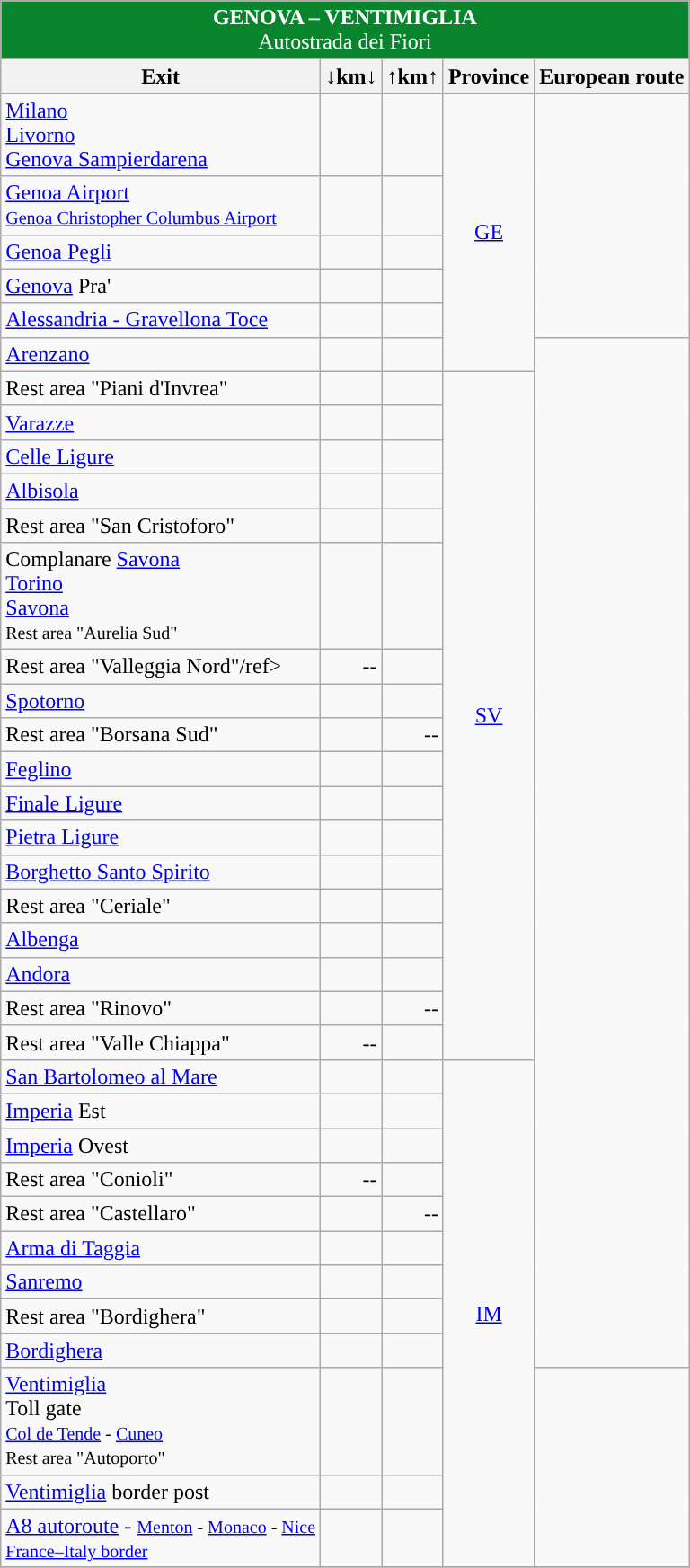<table class="wikitable">
<tr align="center" style="color: white;" bgcolor="#08842c">
<td colspan="6"><strong> GENOVA – VENTIMIGLIA</strong><br>Autostrada dei Fiori</td>
</tr>
<tr>
<th><strong>Exit</strong></th>
<th align="center"><strong>↓km↓</strong></th>
<th align="center"><strong>↑km↑</strong></th>
<th align="center"><strong>Province</strong></th>
<th align="center"><strong>European route</strong></th>
</tr>
<tr>
<td>  <a href='#'>Milano</a><br>  <a href='#'>Livorno</a><br>  <a href='#'>Genova Sampierdarena</a></td>
<td align="right"></td>
<td align="right"></td>
<td rowspan=6 align="center"><a href='#'>GE</a></td>
<td rowspan=5 align="center"><br></td>
</tr>
<tr>
<td> <a href='#'>Genoa Airport</a><br><small>  <a href='#'>Genoa Christopher Columbus Airport</a></small></td>
<td align="right"></td>
<td align="right"></td>
</tr>
<tr>
<td> <a href='#'>Genoa Pegli</a></td>
<td align="right"></td>
<td align="right"></td>
</tr>
<tr>
<td> <a href='#'>Genova</a>  Pra'</td>
<td align="right"></td>
<td align="right"></td>
</tr>
<tr>
<td>  <a href='#'>Alessandria - Gravellona Toce</a></td>
<td align="right"></td>
<td align="right"></td>
</tr>
<tr>
<td> <a href='#'>Arenzano</a></td>
<td align="right"></td>
<td align="right"></td>
<td rowspan=28 align="center"></td>
</tr>
<tr>
<td>  Rest area "Piani d'Invrea"</td>
<td align="right"></td>
<td align="right"></td>
<td rowspan=18 align="center"><a href='#'>SV</a></td>
</tr>
<tr>
<td> <a href='#'>Varazze</a></td>
<td align="right"></td>
<td align="right"></td>
</tr>
<tr>
<td> <a href='#'>Celle Ligure</a></td>
<td align="right"></td>
<td align="right"></td>
</tr>
<tr>
<td> <a href='#'>Albisola</a></td>
<td align="right"></td>
<td align="right"></td>
</tr>
<tr>
<td>  Rest area "San Cristoforo"</td>
<td align="right"></td>
<td align="right"></td>
</tr>
<tr>
<td> Complanare <a href='#'>Savona</a><br> <a href='#'>Torino</a><br> <a href='#'>Savona</a><br><small>  Rest area "Aurelia Sud"</small></td>
<td align="right"></td>
<td align="right"></td>
</tr>
<tr>
<td>  Rest area "Valleggia Nord"/ref></td>
<td align="right">--</td>
<td align="right"></td>
</tr>
<tr>
<td> <a href='#'>Spotorno</a></td>
<td align="right"></td>
<td align="right"></td>
</tr>
<tr>
<td>  Rest area "Borsana Sud"</td>
<td align="right"></td>
<td align="right">--</td>
</tr>
<tr>
<td> <a href='#'>Feglino</a></td>
<td align="right"></td>
<td align="right"></td>
</tr>
<tr>
<td> <a href='#'>Finale Ligure</a></td>
<td align="right"></td>
<td align="right"></td>
</tr>
<tr>
<td> <a href='#'>Pietra Ligure</a></td>
<td align="right"></td>
<td align="right"></td>
</tr>
<tr>
<td> <a href='#'>Borghetto Santo Spirito</a></td>
<td align="right"></td>
<td align="right"></td>
</tr>
<tr>
<td>  Rest area "Ceriale"</td>
<td align="right"></td>
<td align="right"></td>
</tr>
<tr>
<td> <a href='#'>Albenga</a></td>
<td align="right"></td>
<td align="right"></td>
</tr>
<tr>
<td> <a href='#'>Andora</a></td>
<td align="right"></td>
<td align="right"></td>
</tr>
<tr>
<td>  Rest area "Rinovo"</td>
<td align="right"></td>
<td align="right">--</td>
</tr>
<tr>
<td>  Rest area "Valle Chiappa"</td>
<td align="right">--</td>
<td align="right"></td>
</tr>
<tr>
<td> <a href='#'>San Bartolomeo al Mare</a></td>
<td align="right"></td>
<td align="right"></td>
<td rowspan=12 align="center"><a href='#'>IM</a></td>
</tr>
<tr>
<td> <a href='#'>Imperia</a> Est</td>
<td align="right"></td>
<td align="right"></td>
</tr>
<tr>
<td> <a href='#'>Imperia</a> Ovest</td>
<td align="right"></td>
<td align="right"></td>
</tr>
<tr>
<td>  Rest area "Conioli"</td>
<td align="right">--</td>
<td align="right"></td>
</tr>
<tr>
<td>  Rest area "Castellaro"</td>
<td align="right"></td>
<td align="right">--</td>
</tr>
<tr>
<td> <a href='#'>Arma di Taggia</a></td>
<td align="right"></td>
<td align="right"></td>
</tr>
<tr>
<td> <a href='#'>Sanremo</a></td>
<td align="right"></td>
<td align="right"></td>
</tr>
<tr>
<td>  Rest area "Bordighera"</td>
<td align="right"></td>
<td align="right"></td>
</tr>
<tr>
<td> <a href='#'>Bordighera</a></td>
<td align="right"></td>
<td align="right"></td>
</tr>
<tr>
<td> <a href='#'>Ventimiglia</a><br> Toll gate<br><small> <a href='#'>Col de Tende</a> - <a href='#'>Cuneo</a><br>  Rest area "Autoporto"</small></td>
<td align="right"></td>
<td align="right"></td>
<td rowspan=3 align="center"><br></td>
</tr>
<tr>
<td> <a href='#'>Ventimiglia</a> border post</td>
<td align="right"></td>
<td align="right"></td>
</tr>
<tr>
<td>    <a href='#'>A8 autoroute</a> - <small><a href='#'>Menton</a> - <a href='#'>Monaco</a> - <a href='#'>Nice</a></small><br>  <small><a href='#'>France–Italy border</a></small></td>
<td align="right"></td>
<td align="right"></td>
</tr>
<tr>
</tr>
</table>
